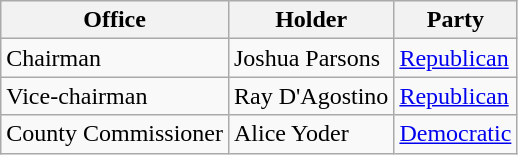<table class="wikitable">
<tr>
<th>Office</th>
<th>Holder</th>
<th>Party</th>
</tr>
<tr>
<td>Chairman</td>
<td>Joshua Parsons</td>
<td><a href='#'>Republican</a></td>
</tr>
<tr>
<td>Vice-chairman</td>
<td>Ray D'Agostino</td>
<td><a href='#'>Republican</a></td>
</tr>
<tr>
<td>County Commissioner</td>
<td>Alice Yoder</td>
<td><a href='#'>Democratic</a></td>
</tr>
</table>
